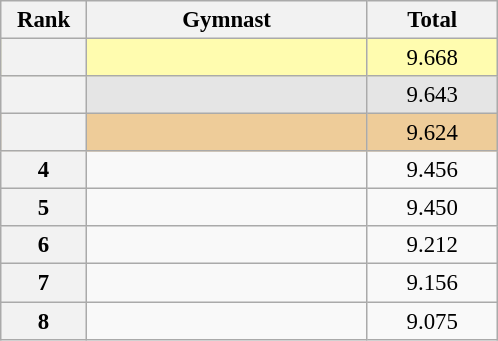<table class="wikitable sortable" style="text-align:center; font-size:95%">
<tr>
<th scope="col" style="width:50px;">Rank</th>
<th scope="col" style="width:180px;">Gymnast</th>
<th scope="col" style="width:80px;">Total</th>
</tr>
<tr style="background:#fffcaf;">
<th scope=row style="text-align:center"></th>
<td style="text-align:left;"></td>
<td>9.668</td>
</tr>
<tr style="background:#e5e5e5;">
<th scope=row style="text-align:center"></th>
<td style="text-align:left;"></td>
<td>9.643</td>
</tr>
<tr style="background:#ec9;">
<th scope=row style="text-align:center"></th>
<td style="text-align:left;"></td>
<td>9.624</td>
</tr>
<tr>
<th scope=row style="text-align:center">4</th>
<td style="text-align:left;"></td>
<td>9.456</td>
</tr>
<tr>
<th scope=row style="text-align:center">5</th>
<td style="text-align:left;"></td>
<td>9.450</td>
</tr>
<tr>
<th scope=row style="text-align:center">6</th>
<td style="text-align:left;"></td>
<td>9.212</td>
</tr>
<tr>
<th scope=row style="text-align:center">7</th>
<td style="text-align:left;"></td>
<td>9.156</td>
</tr>
<tr>
<th scope=row style="text-align:center">8</th>
<td style="text-align:left;"></td>
<td>9.075</td>
</tr>
</table>
